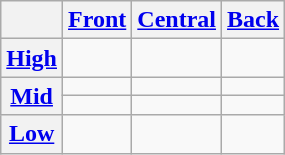<table class="wikitable" style="text-align:center">
<tr>
<th></th>
<th><a href='#'>Front</a></th>
<th><a href='#'>Central</a></th>
<th><a href='#'>Back</a></th>
</tr>
<tr>
<th><a href='#'>High</a></th>
<td align="center"></td>
<td></td>
<td align="center"></td>
</tr>
<tr>
<th rowspan="2"><a href='#'>Mid</a></th>
<td></td>
<td></td>
<td></td>
</tr>
<tr>
<td></td>
<td></td>
<td></td>
</tr>
<tr>
<th><a href='#'>Low</a></th>
<td></td>
<td></td>
<td></td>
</tr>
</table>
